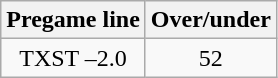<table class="wikitable">
<tr align="center">
<th style=>Pregame line</th>
<th style=>Over/under</th>
</tr>
<tr align="center">
<td>TXST –2.0</td>
<td>52</td>
</tr>
</table>
